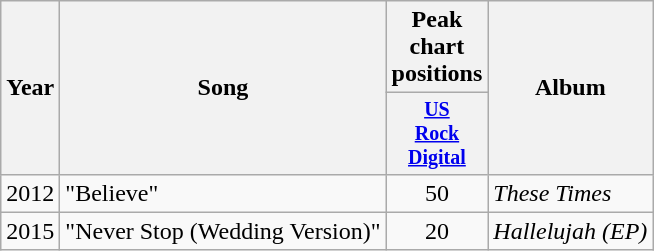<table class="wikitable" style="text-align:center;">
<tr>
<th rowspan="2">Year</th>
<th rowspan="2">Song</th>
<th colspan="1">Peak chart positions</th>
<th rowspan="2">Album</th>
</tr>
<tr style="font-size:smaller;">
<th style="width:40px;"><a href='#'>US<br>Rock<br>Digital</a></th>
</tr>
<tr>
<td>2012</td>
<td style="text-align:left;">"Believe"</td>
<td>50</td>
<td style="text-align:left;"><em>These Times</em></td>
</tr>
<tr>
<td>2015</td>
<td style="text-align:left;">"Never Stop (Wedding Version)"</td>
<td>20</td>
<td style="text-align:left;"><em>Hallelujah (EP)</em></td>
</tr>
</table>
